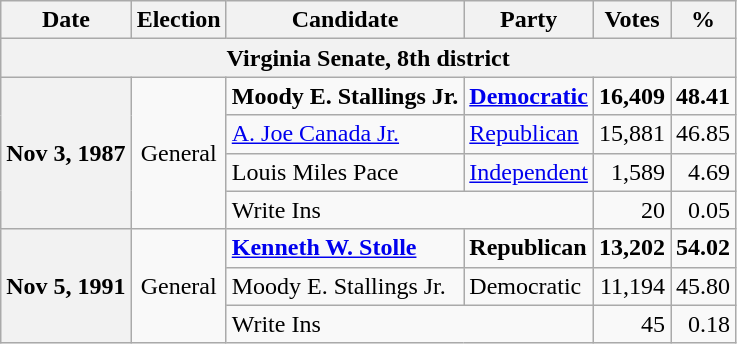<table class="wikitable">
<tr>
<th>Date</th>
<th>Election</th>
<th>Candidate</th>
<th>Party</th>
<th>Votes</th>
<th>%</th>
</tr>
<tr>
<th colspan="6">Virginia Senate, 8th district</th>
</tr>
<tr>
<th rowspan="4">Nov 3, 1987</th>
<td rowspan="4" align="center">General</td>
<td><strong>Moody E. Stallings Jr.</strong></td>
<td><strong><a href='#'>Democratic</a></strong></td>
<td align="right"><strong>16,409</strong></td>
<td align="right"><strong>48.41</strong></td>
</tr>
<tr>
<td><a href='#'>A. Joe Canada Jr.</a></td>
<td><a href='#'>Republican</a></td>
<td align="right">15,881</td>
<td align="right">46.85</td>
</tr>
<tr>
<td>Louis Miles Pace</td>
<td><a href='#'>Independent</a></td>
<td align="right">1,589</td>
<td align="right">4.69</td>
</tr>
<tr>
<td colspan="2">Write Ins</td>
<td align="right">20</td>
<td align="right">0.05</td>
</tr>
<tr>
<th rowspan="3">Nov 5, 1991</th>
<td rowspan="3" align="center">General</td>
<td><strong><a href='#'>Kenneth W. Stolle</a></strong></td>
<td><strong>Republican</strong></td>
<td align="right"><strong>13,202</strong></td>
<td align="right"><strong>54.02</strong></td>
</tr>
<tr>
<td>Moody E. Stallings Jr.</td>
<td>Democratic</td>
<td align="right">11,194</td>
<td align="right">45.80</td>
</tr>
<tr>
<td colspan="2">Write Ins</td>
<td align="right">45</td>
<td align="right">0.18</td>
</tr>
</table>
